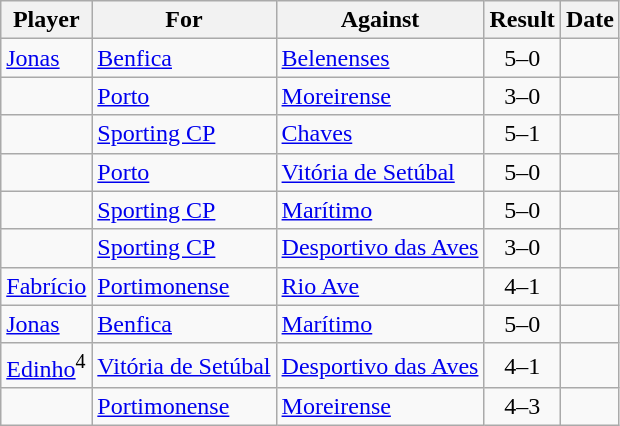<table class="wikitable sortable">
<tr>
<th>Player</th>
<th>For</th>
<th>Against</th>
<th style="text-align:center">Result</th>
<th>Date</th>
</tr>
<tr>
<td> <a href='#'>Jonas</a></td>
<td><a href='#'>Benfica</a></td>
<td><a href='#'>Belenenses</a></td>
<td style="text-align:center;">5–0</td>
<td></td>
</tr>
<tr>
<td> </td>
<td><a href='#'>Porto</a></td>
<td><a href='#'>Moreirense</a></td>
<td style="text-align:center;">3–0</td>
<td></td>
</tr>
<tr>
<td> </td>
<td><a href='#'>Sporting CP</a></td>
<td><a href='#'>Chaves</a></td>
<td style="text-align:center;">5–1</td>
<td></td>
</tr>
<tr>
<td> </td>
<td><a href='#'>Porto</a></td>
<td><a href='#'>Vitória de Setúbal</a></td>
<td style="text-align:center;">5–0</td>
<td></td>
</tr>
<tr>
<td> </td>
<td><a href='#'>Sporting CP</a></td>
<td><a href='#'>Marítimo</a></td>
<td style="text-align:center;">5–0</td>
<td></td>
</tr>
<tr>
<td> </td>
<td><a href='#'>Sporting CP</a></td>
<td><a href='#'>Desportivo das Aves</a></td>
<td style="text-align:center;">3–0</td>
<td></td>
</tr>
<tr>
<td> <a href='#'>Fabrício</a></td>
<td><a href='#'>Portimonense</a></td>
<td><a href='#'>Rio Ave</a></td>
<td style="text-align:center;">4–1</td>
<td></td>
</tr>
<tr>
<td> <a href='#'>Jonas</a></td>
<td><a href='#'>Benfica</a></td>
<td><a href='#'>Marítimo</a></td>
<td style="text-align:center;">5–0</td>
<td></td>
</tr>
<tr>
<td> <a href='#'>Edinho</a><sup>4</sup></td>
<td><a href='#'>Vitória de Setúbal</a></td>
<td><a href='#'>Desportivo das Aves</a></td>
<td style="text-align:center;">4–1</td>
<td></td>
</tr>
<tr>
<td> </td>
<td><a href='#'>Portimonense</a></td>
<td><a href='#'>Moreirense</a></td>
<td style="text-align:center;">4–3</td>
<td></td>
</tr>
</table>
